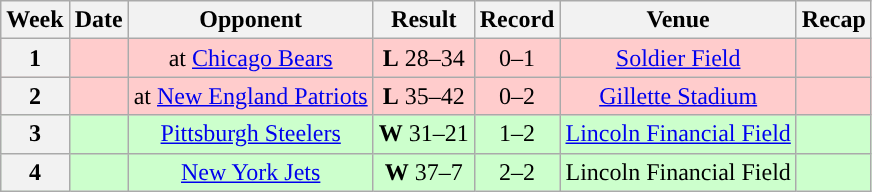<table class="wikitable" style="text-align:center">
<tr>
<th>Week</th>
<th>Date</th>
<th>Opponent</th>
<th>Result</th>
<th>Record</th>
<th>Venue</th>
<th>Recap</th>
</tr>
<tr style="background:#fcc">
<th>1</th>
<td></td>
<td>at <a href='#'>Chicago Bears</a></td>
<td><strong>L</strong> 28–34</td>
<td>0–1</td>
<td><a href='#'>Soldier Field</a></td>
<td></td>
</tr>
<tr style="background:#fcc">
<th>2</th>
<td></td>
<td>at <a href='#'>New England Patriots</a></td>
<td><strong>L</strong> 35–42</td>
<td>0–2</td>
<td><a href='#'>Gillette Stadium</a></td>
<td></td>
</tr>
<tr style="background:#cfc">
<th>3</th>
<td></td>
<td><a href='#'>Pittsburgh Steelers</a></td>
<td><strong>W</strong> 31–21</td>
<td>1–2</td>
<td><a href='#'>Lincoln Financial Field</a></td>
<td></td>
</tr>
<tr style="background:#cfc">
<th>4</th>
<td></td>
<td><a href='#'>New York Jets</a></td>
<td><strong>W</strong> 37–7</td>
<td>2–2</td>
<td>Lincoln Financial Field</td>
<td></td>
</tr>
</table>
